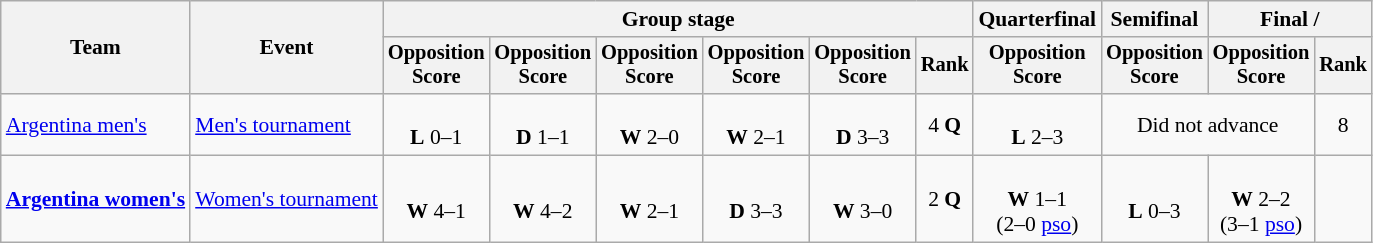<table class=wikitable style=font-size:90%;text-align:center>
<tr>
<th rowspan=2>Team</th>
<th rowspan=2>Event</th>
<th colspan=6>Group stage</th>
<th>Quarterfinal</th>
<th>Semifinal</th>
<th colspan=2>Final / </th>
</tr>
<tr style=font-size:95%>
<th>Opposition<br>Score</th>
<th>Opposition<br>Score</th>
<th>Opposition<br>Score</th>
<th>Opposition<br>Score</th>
<th>Opposition<br>Score</th>
<th>Rank</th>
<th>Opposition<br>Score</th>
<th>Opposition<br>Score</th>
<th>Opposition<br>Score</th>
<th>Rank</th>
</tr>
<tr>
<td align=left><a href='#'>Argentina men's</a></td>
<td align=left><a href='#'>Men's tournament</a></td>
<td><br><strong>L</strong> 0–1</td>
<td><br><strong>D</strong> 1–1</td>
<td><br><strong>W</strong> 2–0</td>
<td><br><strong>W</strong> 2–1</td>
<td><br><strong>D</strong> 3–3</td>
<td>4 <strong>Q</strong></td>
<td><br><strong>L</strong> 2–3</td>
<td colspan=2>Did not advance</td>
<td>8</td>
</tr>
<tr>
<td align=left><strong><a href='#'>Argentina women's</a></strong></td>
<td align=left><a href='#'>Women's tournament</a></td>
<td><br><strong>W</strong> 4–1</td>
<td><br><strong>W</strong> 4–2</td>
<td><br><strong>W</strong> 2–1</td>
<td><br><strong>D</strong> 3–3</td>
<td><br><strong>W</strong> 3–0</td>
<td>2 <strong>Q</strong></td>
<td><br><strong>W</strong> 1–1<br>(2–0 <a href='#'>pso</a>)</td>
<td><br><strong>L</strong> 0–3</td>
<td><br><strong>W</strong> 2–2<br>(3–1 <a href='#'>pso</a>)</td>
<td></td>
</tr>
</table>
